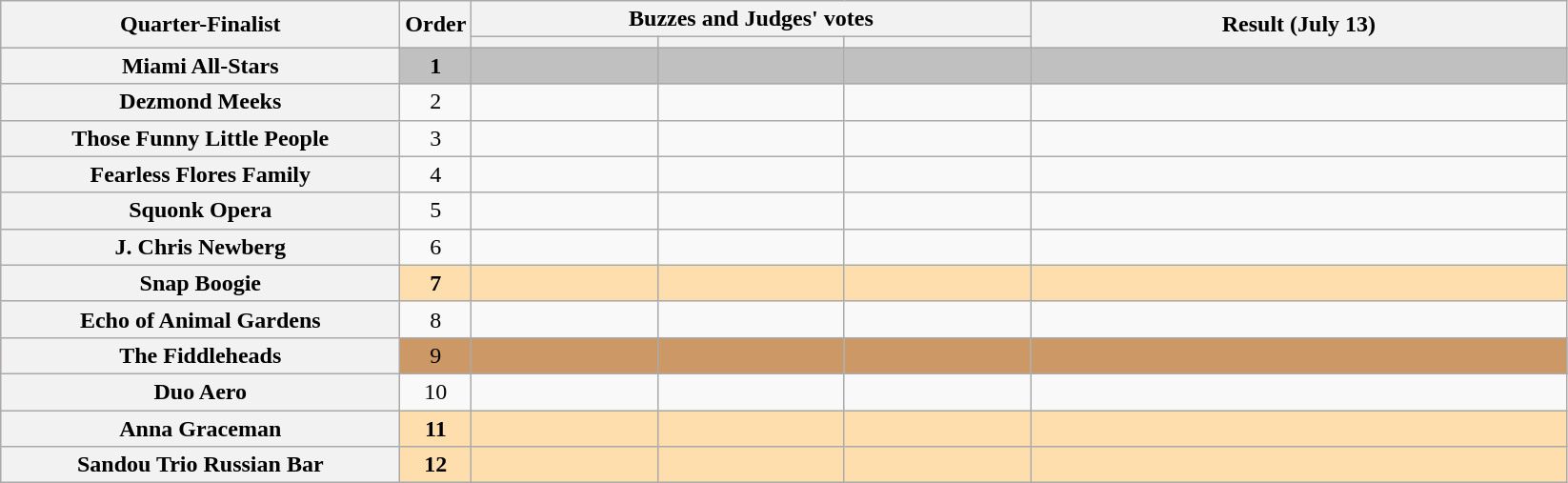<table class="wikitable plainrowheaders sortable" style="text-align:center;">
<tr>
<th scope="col" rowspan="2" class="unsortable" style="width:17em;">Quarter-Finalist</th>
<th scope="col" rowspan="2" style="width:1em;">Order</th>
<th scope="col" colspan="3" class="unsortable" style="width:24em;">Buzzes and Judges' votes</th>
<th scope="col" rowspan="2" style="width:23em;">Result (July 13)</th>
</tr>
<tr>
<th scope="col" class="unsortable" style="width:6em;"></th>
<th scope="col" class="unsortable" style="width:6em;"></th>
<th scope="col" class="unsortable" style="width:6em;"></th>
</tr>
<tr style="background:Silver;">
<th scope="row"><strong>Miami All-Stars</strong></th>
<td><strong>1</strong></td>
<td style="text-align:center;"></td>
<td style="text-align:center;"></td>
<td style="text-align:center;"></td>
<td><strong></strong></td>
</tr>
<tr>
<th scope="row">Dezmond Meeks</th>
<td>2</td>
<td style="text-align:center;"></td>
<td style="text-align:center;"></td>
<td style="text-align:center;"></td>
<td></td>
</tr>
<tr>
<th scope="row">Those Funny Little People</th>
<td>3</td>
<td style="text-align:center;"></td>
<td style="text-align:center;"></td>
<td style="text-align:center;"></td>
<td></td>
</tr>
<tr>
<th scope="row">Fearless Flores Family</th>
<td>4</td>
<td style="text-align:center;"></td>
<td style="text-align:center;"></td>
<td style="text-align:center;"></td>
<td></td>
</tr>
<tr>
<th scope="row">Squonk Opera</th>
<td>5</td>
<td style="text-align:center;"></td>
<td style="text-align:center;"></td>
<td style="text-align:center;"></td>
<td></td>
</tr>
<tr>
<th scope="row">J. Chris Newberg</th>
<td>6</td>
<td style="text-align:center;"></td>
<td style="text-align:center;"></td>
<td style="text-align:center;"></td>
<td></td>
</tr>
<tr style="background:NavajoWhite;">
<th scope="row"><strong>Snap Boogie</strong></th>
<td><strong>7</strong></td>
<td style="text-align:center;"></td>
<td style="text-align:center;"></td>
<td style="text-align:center;"></td>
<td><strong></strong></td>
</tr>
<tr>
<th scope="row">Echo of Animal Gardens</th>
<td>8</td>
<td style="text-align:center;"></td>
<td style="text-align:center;"></td>
<td style="text-align:center;"></td>
<td></td>
</tr>
<tr style="background:#c96;">
<th scope="row">The Fiddleheads</th>
<td>9</td>
<td style="text-align:center;"></td>
<td style="text-align:center;"></td>
<td style="text-align:center;"></td>
<td></td>
</tr>
<tr>
<th scope="row">Duo Aero</th>
<td>10</td>
<td style="text-align:center;"></td>
<td style="text-align:center;"></td>
<td style="text-align:center;"></td>
<td></td>
</tr>
<tr style="background:NavajoWhite;">
<th scope="row"><strong>Anna Graceman</strong></th>
<td><strong>11</strong></td>
<td style="text-align:center;"></td>
<td style="text-align:center;"></td>
<td style="text-align:center;"></td>
<td><strong></strong></td>
</tr>
<tr style="background:NavajoWhite;">
<th scope="row"><strong>Sandou Trio Russian Bar</strong></th>
<td><strong>12</strong></td>
<td style="text-align:center;"></td>
<td style="text-align:center;"></td>
<td style="text-align:center;"></td>
<td><strong></strong></td>
</tr>
</table>
